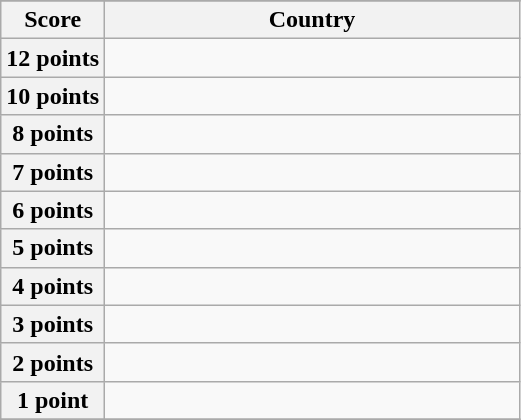<table class="wikitable">
<tr>
</tr>
<tr>
<th scope="col" width="20%">Score</th>
<th scope="col">Country</th>
</tr>
<tr>
<th scope="row">12 points</th>
<td></td>
</tr>
<tr>
<th scope="row">10 points</th>
<td></td>
</tr>
<tr>
<th scope="row">8 points</th>
<td></td>
</tr>
<tr>
<th scope="row">7 points</th>
<td></td>
</tr>
<tr>
<th scope="row">6 points</th>
<td></td>
</tr>
<tr>
<th scope="row">5 points</th>
<td></td>
</tr>
<tr>
<th scope="row">4 points</th>
<td></td>
</tr>
<tr>
<th scope="row">3 points</th>
<td></td>
</tr>
<tr>
<th scope="row">2 points</th>
<td></td>
</tr>
<tr>
<th scope="row">1 point</th>
<td></td>
</tr>
<tr>
</tr>
</table>
